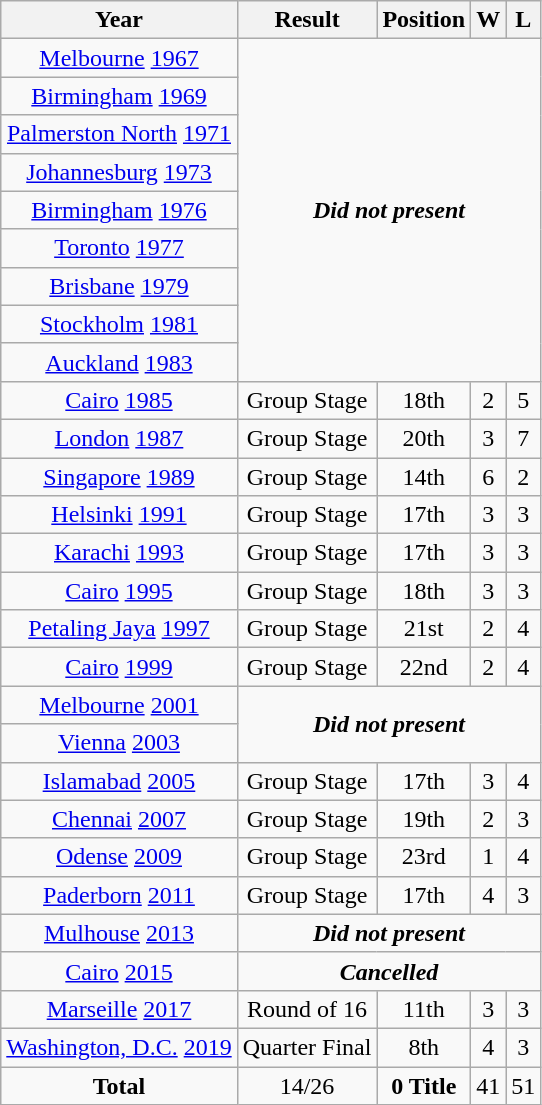<table class="wikitable" style="text-align: center;">
<tr>
<th>Year</th>
<th>Result</th>
<th>Position</th>
<th>W</th>
<th>L</th>
</tr>
<tr>
<td> <a href='#'>Melbourne</a> <a href='#'>1967</a></td>
<td rowspan="9" colspan="4" align="center"><strong><em>Did not present</em></strong></td>
</tr>
<tr>
<td> <a href='#'>Birmingham</a> <a href='#'>1969</a></td>
</tr>
<tr>
<td> <a href='#'>Palmerston North</a> <a href='#'>1971</a></td>
</tr>
<tr>
<td> <a href='#'>Johannesburg</a> <a href='#'>1973</a></td>
</tr>
<tr>
<td> <a href='#'>Birmingham</a> <a href='#'>1976</a></td>
</tr>
<tr>
<td> <a href='#'>Toronto</a> <a href='#'>1977</a></td>
</tr>
<tr>
<td> <a href='#'>Brisbane</a> <a href='#'>1979</a></td>
</tr>
<tr>
<td> <a href='#'>Stockholm</a> <a href='#'>1981</a></td>
</tr>
<tr>
<td> <a href='#'>Auckland</a> <a href='#'>1983</a></td>
</tr>
<tr>
<td> <a href='#'>Cairo</a> <a href='#'>1985</a></td>
<td>Group Stage</td>
<td>18th</td>
<td>2</td>
<td>5</td>
</tr>
<tr>
<td> <a href='#'>London</a> <a href='#'>1987</a></td>
<td>Group Stage</td>
<td>20th</td>
<td>3</td>
<td>7</td>
</tr>
<tr>
<td> <a href='#'>Singapore</a> <a href='#'>1989</a></td>
<td>Group Stage</td>
<td>14th</td>
<td>6</td>
<td>2</td>
</tr>
<tr>
<td> <a href='#'>Helsinki</a> <a href='#'>1991</a></td>
<td>Group Stage</td>
<td>17th</td>
<td>3</td>
<td>3</td>
</tr>
<tr>
<td> <a href='#'>Karachi</a> <a href='#'>1993</a></td>
<td>Group Stage</td>
<td>17th</td>
<td>3</td>
<td>3</td>
</tr>
<tr>
<td> <a href='#'>Cairo</a> <a href='#'>1995</a></td>
<td>Group Stage</td>
<td>18th</td>
<td>3</td>
<td>3</td>
</tr>
<tr>
<td> <a href='#'>Petaling Jaya</a> <a href='#'>1997</a></td>
<td>Group Stage</td>
<td>21st</td>
<td>2</td>
<td>4</td>
</tr>
<tr>
<td> <a href='#'>Cairo</a> <a href='#'>1999</a></td>
<td>Group Stage</td>
<td>22nd</td>
<td>2</td>
<td>4</td>
</tr>
<tr>
<td> <a href='#'>Melbourne</a> <a href='#'>2001</a></td>
<td rowspan="2" colspan="4" align="center"><strong><em>Did not present</em></strong></td>
</tr>
<tr>
<td> <a href='#'>Vienna</a> <a href='#'>2003</a></td>
</tr>
<tr>
<td> <a href='#'>Islamabad</a> <a href='#'>2005</a></td>
<td>Group Stage</td>
<td>17th</td>
<td>3</td>
<td>4</td>
</tr>
<tr>
<td> <a href='#'>Chennai</a> <a href='#'>2007</a></td>
<td>Group Stage</td>
<td>19th</td>
<td>2</td>
<td>3</td>
</tr>
<tr>
<td> <a href='#'>Odense</a> <a href='#'>2009</a></td>
<td>Group Stage</td>
<td>23rd</td>
<td>1</td>
<td>4</td>
</tr>
<tr>
<td> <a href='#'>Paderborn</a> <a href='#'>2011</a></td>
<td>Group Stage</td>
<td>17th</td>
<td>4</td>
<td>3</td>
</tr>
<tr>
<td> <a href='#'>Mulhouse</a> <a href='#'>2013</a></td>
<td colspan="4" align="center"><strong><em>Did not present</em></strong></td>
</tr>
<tr>
<td> <a href='#'>Cairo</a> <a href='#'>2015</a></td>
<td colspan="4" align="center"><strong><em>Cancelled</em></strong></td>
</tr>
<tr>
<td> <a href='#'>Marseille</a> <a href='#'>2017</a></td>
<td>Round of 16</td>
<td>11th</td>
<td>3</td>
<td>3</td>
</tr>
<tr>
<td> <a href='#'>Washington, D.C.</a> <a href='#'>2019</a></td>
<td>Quarter Final</td>
<td>8th</td>
<td>4</td>
<td>3</td>
</tr>
<tr>
<td><strong>Total</strong></td>
<td>14/26</td>
<td><strong>0 Title</strong></td>
<td>41</td>
<td>51</td>
</tr>
</table>
